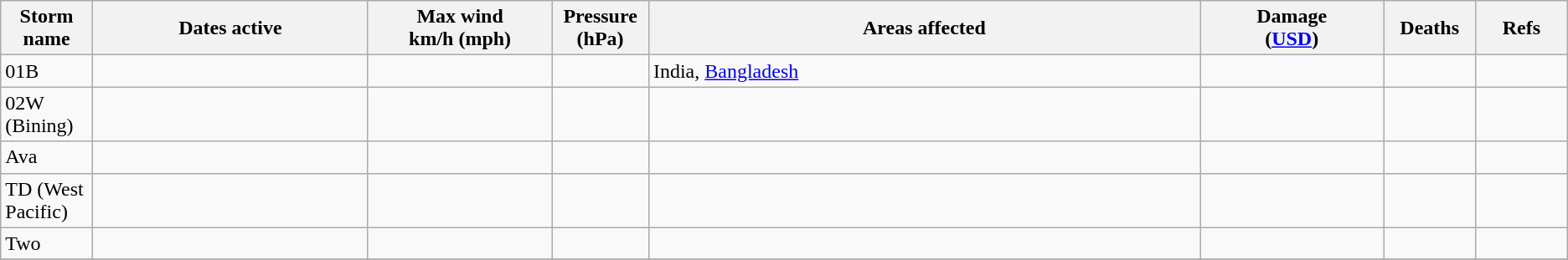<table class="wikitable sortable">
<tr>
<th width="5%">Storm name</th>
<th width="15%">Dates active</th>
<th width="10%">Max wind<br>km/h (mph)</th>
<th width="5%">Pressure<br>(hPa)</th>
<th width="30%">Areas affected</th>
<th width="10%">Damage<br>(<a href='#'>USD</a>)</th>
<th width="5%">Deaths</th>
<th width="5%">Refs</th>
</tr>
<tr>
<td>01B</td>
<td></td>
<td></td>
<td></td>
<td>India, <a href='#'>Bangladesh</a></td>
<td></td>
<td></td>
<td></td>
</tr>
<tr>
<td>02W (Bining)</td>
<td></td>
<td></td>
<td></td>
<td></td>
<td></td>
<td></td>
<td></td>
</tr>
<tr>
<td>Ava</td>
<td></td>
<td></td>
<td></td>
<td></td>
<td></td>
<td></td>
<td></td>
</tr>
<tr>
<td>TD (West Pacific)</td>
<td></td>
<td></td>
<td></td>
<td></td>
<td></td>
<td></td>
<td></td>
</tr>
<tr>
<td>Two</td>
<td></td>
<td></td>
<td></td>
<td></td>
<td></td>
<td></td>
<td></td>
</tr>
<tr>
</tr>
</table>
